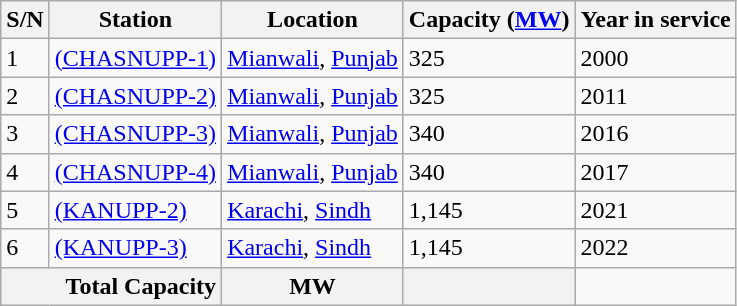<table class="wikitable sortable">
<tr>
<th>S/N</th>
<th>Station</th>
<th>Location</th>
<th>Capacity (<a href='#'>MW</a>)</th>
<th>Year in service</th>
</tr>
<tr>
<td>1</td>
<td><a href='#'>(CHASNUPP-1)</a></td>
<td><a href='#'>Mianwali</a>, <a href='#'>Punjab</a></td>
<td>325</td>
<td>2000</td>
</tr>
<tr>
<td>2</td>
<td><a href='#'>(CHASNUPP-2)</a></td>
<td><a href='#'>Mianwali</a>, <a href='#'>Punjab</a></td>
<td>325</td>
<td>2011</td>
</tr>
<tr>
<td>3</td>
<td><a href='#'>(CHASNUPP-3)</a></td>
<td><a href='#'>Mianwali</a>, <a href='#'>Punjab</a></td>
<td>340</td>
<td>2016</td>
</tr>
<tr>
<td>4</td>
<td><a href='#'>(CHASNUPP-4)</a></td>
<td><a href='#'>Mianwali</a>, <a href='#'>Punjab</a></td>
<td>340</td>
<td>2017</td>
</tr>
<tr>
<td>5</td>
<td><a href='#'>(KANUPP-2)</a></td>
<td><a href='#'>Karachi</a>, <a href='#'>Sindh</a></td>
<td>1,145</td>
<td>2021</td>
</tr>
<tr>
<td>6</td>
<td><a href='#'>(KANUPP-3)</a></td>
<td><a href='#'>Karachi</a>, <a href='#'>Sindh</a></td>
<td>1,145</td>
<td>2022</td>
</tr>
<tr>
<th colspan="2" style="text-align:right;"><strong>Total Capacity</strong></th>
<th colspan="1" style="text-align:center;"><strong> MW</strong></th>
<th colspan="1"></th>
</tr>
</table>
